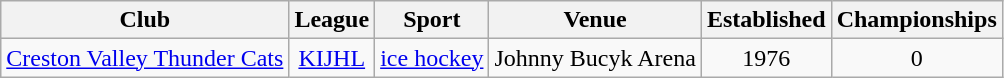<table class="wikitable sortable" style="text-align:center">
<tr>
<th scope="col">Club</th>
<th scope="col">League</th>
<th scope="col">Sport</th>
<th scope="col">Venue</th>
<th scope="col">Established</th>
<th scope="col">Championships</th>
</tr>
<tr>
<td><a href='#'>Creston Valley Thunder Cats</a></td>
<td><a href='#'>KIJHL</a></td>
<td><a href='#'>ice hockey</a></td>
<td>Johnny Bucyk Arena</td>
<td>1976</td>
<td>0</td>
</tr>
</table>
